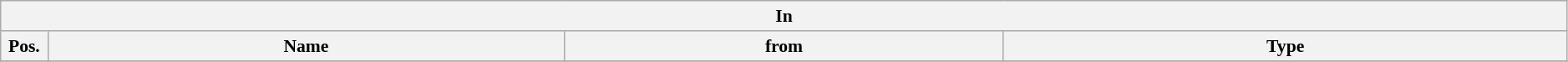<table class="wikitable" style="font-size:90%;width:99%;">
<tr>
<th colspan="4">In</th>
</tr>
<tr>
<th width=3%>Pos.</th>
<th width=33%>Name</th>
<th width=28%>from</th>
<th width=36%>Type</th>
</tr>
<tr>
</tr>
</table>
